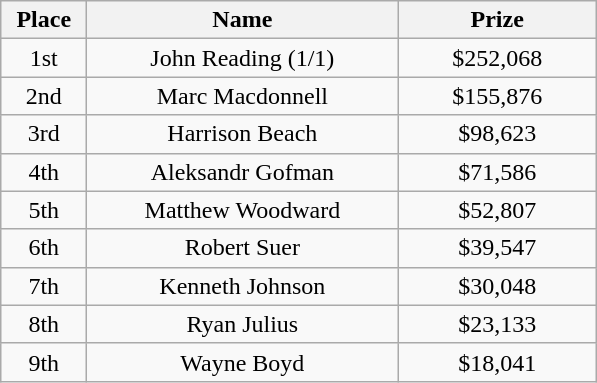<table class="wikitable">
<tr>
<th width="50">Place</th>
<th width="200">Name</th>
<th width="125">Prize</th>
</tr>
<tr>
<td align = "center">1st</td>
<td align = "center">John Reading (1/1)</td>
<td align = "center">$252,068</td>
</tr>
<tr>
<td align = "center">2nd</td>
<td align = "center">Marc Macdonnell</td>
<td align = "center">$155,876</td>
</tr>
<tr>
<td align = "center">3rd</td>
<td align = "center">Harrison Beach</td>
<td align = "center">$98,623</td>
</tr>
<tr>
<td align = "center">4th</td>
<td align = "center">Aleksandr Gofman</td>
<td align = "center">$71,586</td>
</tr>
<tr>
<td align = "center">5th</td>
<td align = "center">Matthew Woodward</td>
<td align = "center">$52,807</td>
</tr>
<tr>
<td align = "center">6th</td>
<td align = "center">Robert Suer</td>
<td align = "center">$39,547</td>
</tr>
<tr>
<td align = "center">7th</td>
<td align = "center">Kenneth Johnson</td>
<td align = "center">$30,048</td>
</tr>
<tr>
<td align = "center">8th</td>
<td align = "center">Ryan Julius</td>
<td align = "center">$23,133</td>
</tr>
<tr>
<td align = "center">9th</td>
<td align = "center">Wayne Boyd</td>
<td align = "center">$18,041</td>
</tr>
</table>
